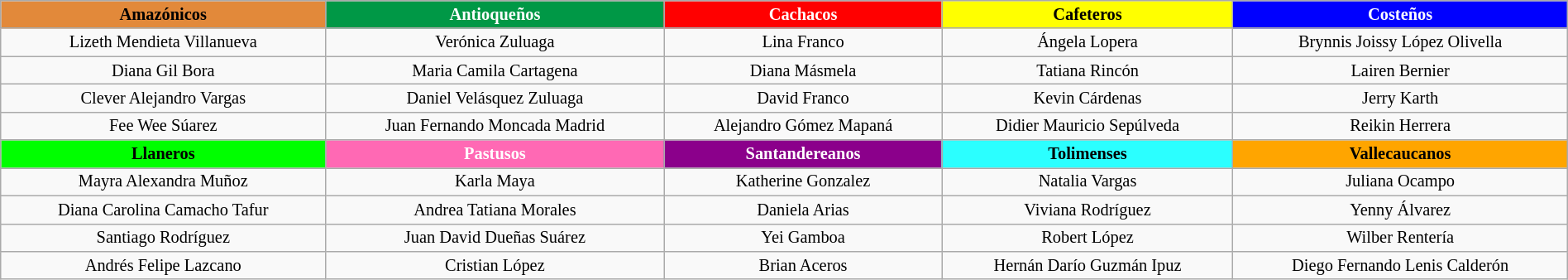<table class="wikitable" style="width:100%; font-size:85%; text-align:center">
<tr>
<th style="background:#E2893A">Amazónicos</th>
<th style="background:#009846; color:white">Antioqueños</th>
<th style="background:red; color:white">Cachacos</th>
<th style="background:yellow">Cafeteros</th>
<th style="background:blue; color:white">Costeños</th>
</tr>
<tr>
<td>Lizeth Mendieta Villanueva</td>
<td>Verónica Zuluaga</td>
<td>Lina Franco</td>
<td>Ángela Lopera</td>
<td>Brynnis Joissy López Olivella</td>
</tr>
<tr>
<td>Diana Gil Bora</td>
<td>Maria Camila Cartagena</td>
<td>Diana Másmela</td>
<td>Tatiana Rincón</td>
<td>Lairen Bernier</td>
</tr>
<tr>
<td>Clever Alejandro Vargas</td>
<td>Daniel Velásquez Zuluaga</td>
<td>David Franco</td>
<td>Kevin Cárdenas</td>
<td>Jerry Karth</td>
</tr>
<tr>
<td>Fee Wee Súarez</td>
<td>Juan Fernando Moncada Madrid</td>
<td>Alejandro Gómez Mapaná</td>
<td>Didier Mauricio Sepúlveda</td>
<td>Reikin Herrera</td>
</tr>
<tr>
<th style="background:Lime">Llaneros</th>
<th style="background:#FF69B4; color:white">Pastusos</th>
<th style="background:darkmagenta; color:white">Santandereanos</th>
<th style="background:#2BFFFF">Tolimenses</th>
<th style="background:orange">Vallecaucanos</th>
</tr>
<tr>
<td>Mayra Alexandra Muñoz</td>
<td>Karla Maya</td>
<td>Katherine Gonzalez</td>
<td>Natalia Vargas</td>
<td>Juliana Ocampo</td>
</tr>
<tr>
<td>Diana Carolina Camacho Tafur</td>
<td>Andrea Tatiana Morales</td>
<td>Daniela Arias</td>
<td>Viviana Rodríguez</td>
<td>Yenny Álvarez</td>
</tr>
<tr>
<td>Santiago Rodríguez</td>
<td>Juan David Dueñas Suárez</td>
<td>Yei Gamboa</td>
<td>Robert López</td>
<td>Wilber Rentería</td>
</tr>
<tr>
<td>Andrés Felipe Lazcano</td>
<td>Cristian López</td>
<td>Brian Aceros</td>
<td>Hernán Darío Guzmán Ipuz</td>
<td>Diego Fernando Lenis Calderón</td>
</tr>
</table>
